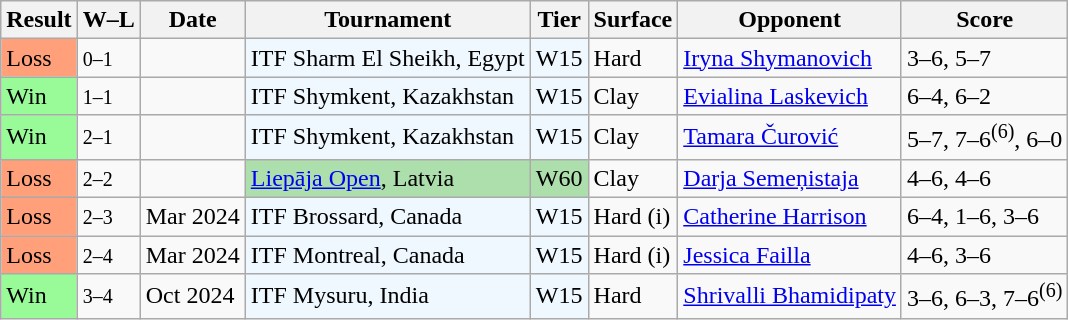<table class="sortable wikitable">
<tr>
<th>Result</th>
<th class="unsortable">W–L</th>
<th>Date</th>
<th>Tournament</th>
<th>Tier</th>
<th>Surface</th>
<th>Opponent</th>
<th class="unsortable">Score</th>
</tr>
<tr>
<td style="background:#ffa07a">Loss</td>
<td><small>0–1</small></td>
<td></td>
<td style="background:#f0f8ff;">ITF Sharm El Sheikh, Egypt</td>
<td style="background:#f0f8ff;">W15</td>
<td>Hard</td>
<td> <a href='#'>Iryna Shymanovich</a></td>
<td>3–6, 5–7</td>
</tr>
<tr>
<td style="background:#98fb98;">Win</td>
<td><small>1–1</small></td>
<td></td>
<td style="background:#f0f8ff;">ITF Shymkent, Kazakhstan</td>
<td style="background:#f0f8ff;">W15</td>
<td>Clay</td>
<td> <a href='#'>Evialina Laskevich</a></td>
<td>6–4, 6–2</td>
</tr>
<tr>
<td style="background:#98fb98;">Win</td>
<td><small>2–1</small></td>
<td></td>
<td style="background:#f0f8ff;">ITF Shymkent, Kazakhstan</td>
<td style="background:#f0f8ff;">W15</td>
<td>Clay</td>
<td> <a href='#'>Tamara Čurović</a></td>
<td>5–7, 7–6<sup>(6)</sup>, 6–0</td>
</tr>
<tr>
<td style="background:#ffa07a">Loss</td>
<td><small>2–2</small></td>
<td></td>
<td style="background:#addfad;"><a href='#'>Liepāja Open</a>, Latvia</td>
<td style="background:#addfad;">W60</td>
<td>Clay</td>
<td> <a href='#'>Darja Semeņistaja</a></td>
<td>4–6, 4–6</td>
</tr>
<tr>
<td style="background:#ffa07a">Loss</td>
<td><small>2–3</small></td>
<td>Mar 2024</td>
<td style="background:#f0f8ff;">ITF Brossard, Canada</td>
<td style="background:#f0f8ff;">W15</td>
<td>Hard (i)</td>
<td> <a href='#'>Catherine Harrison</a></td>
<td>6–4, 1–6, 3–6</td>
</tr>
<tr>
<td style="background:#ffa07a">Loss</td>
<td><small>2–4</small></td>
<td>Mar 2024</td>
<td style="background:#f0f8ff;">ITF Montreal, Canada</td>
<td style="background:#f0f8ff;">W15</td>
<td>Hard (i)</td>
<td> <a href='#'>Jessica Failla</a></td>
<td>4–6, 3–6</td>
</tr>
<tr>
<td style="background:#98fb98;">Win</td>
<td><small>3–4</small></td>
<td>Oct 2024</td>
<td style="background:#f0f8ff;">ITF Mysuru, India</td>
<td style="background:#f0f8ff;">W15</td>
<td>Hard</td>
<td> <a href='#'>Shrivalli Bhamidipaty</a></td>
<td>3–6, 6–3, 7–6<sup>(6)</sup></td>
</tr>
</table>
